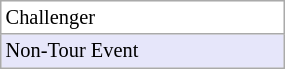<table class="wikitable" style="font-size:85%;" width=15%>
<tr bgcolor="#ffffff">
<td>Challenger</td>
</tr>
<tr bgcolor="E6E6FA">
<td>Non-Tour Event</td>
</tr>
</table>
